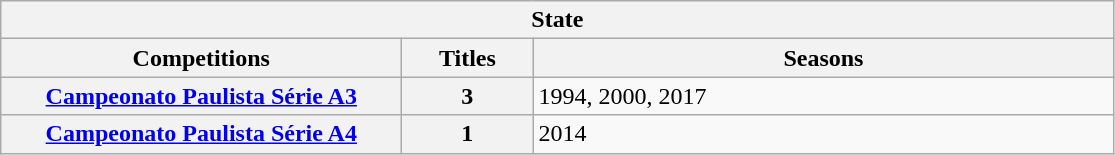<table class="wikitable">
<tr>
<th colspan="3">State</th>
</tr>
<tr>
<th style="width:260px">Competitions</th>
<th style="width:80px">Titles</th>
<th style="width:380px">Seasons</th>
</tr>
<tr>
<th style="text-align:center"><a href='#'>Campeonato Paulista Série A3</a></th>
<th style="text-align:center"><strong>3</strong></th>
<td align="left">1994, 2000, 2017</td>
</tr>
<tr>
<th style="text-align:center"><a href='#'>Campeonato Paulista Série A4</a></th>
<th style="text-align:center"><strong>1</strong></th>
<td align="left">2014</td>
</tr>
</table>
